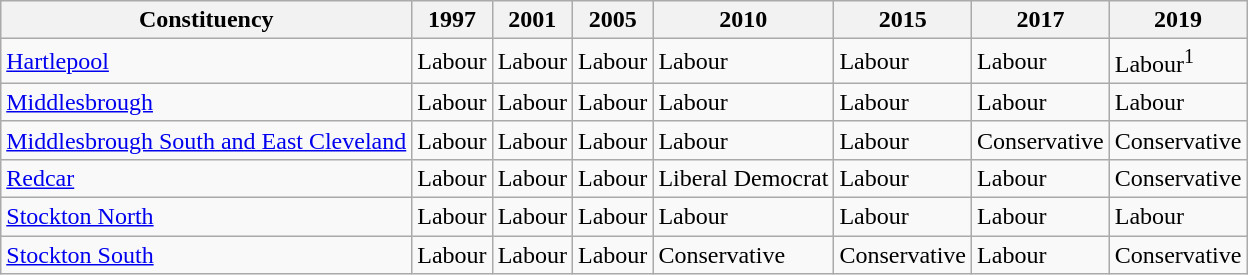<table class="wikitable">
<tr>
<th>Constituency</th>
<th>1997</th>
<th>2001</th>
<th>2005</th>
<th>2010</th>
<th>2015</th>
<th>2017</th>
<th>2019</th>
</tr>
<tr>
<td><a href='#'>Hartlepool</a></td>
<td bgcolor=>Labour</td>
<td bgcolor=>Labour</td>
<td bgcolor=>Labour</td>
<td bgcolor=>Labour</td>
<td bgcolor=>Labour</td>
<td bgcolor=>Labour</td>
<td bgcolor=>Labour<sup>1</sup></td>
</tr>
<tr>
<td><a href='#'>Middlesbrough</a></td>
<td bgcolor=>Labour</td>
<td bgcolor=>Labour</td>
<td bgcolor=>Labour</td>
<td bgcolor=>Labour</td>
<td bgcolor=>Labour</td>
<td bgcolor=>Labour</td>
<td bgcolor=>Labour</td>
</tr>
<tr>
<td><a href='#'>Middlesbrough South and East Cleveland</a></td>
<td bgcolor=>Labour</td>
<td bgcolor=>Labour</td>
<td bgcolor=>Labour</td>
<td bgcolor=>Labour</td>
<td bgcolor=>Labour</td>
<td bgcolor=>Conservative</td>
<td bgcolor=>Conservative</td>
</tr>
<tr>
<td><a href='#'>Redcar</a></td>
<td bgcolor=>Labour</td>
<td bgcolor=>Labour</td>
<td bgcolor=>Labour</td>
<td bgcolor=>Liberal Democrat</td>
<td bgcolor=>Labour</td>
<td bgcolor=>Labour</td>
<td bgcolor=>Conservative</td>
</tr>
<tr>
<td><a href='#'>Stockton North</a></td>
<td bgcolor=>Labour</td>
<td bgcolor=>Labour</td>
<td bgcolor=>Labour</td>
<td bgcolor=>Labour</td>
<td bgcolor=>Labour</td>
<td bgcolor=>Labour</td>
<td bgcolor=>Labour</td>
</tr>
<tr>
<td><a href='#'>Stockton South</a></td>
<td bgcolor=>Labour</td>
<td bgcolor=>Labour</td>
<td bgcolor=>Labour</td>
<td bgcolor=>Conservative</td>
<td bgcolor=>Conservative</td>
<td bgcolor=>Labour</td>
<td bgcolor=>Conservative</td>
</tr>
</table>
